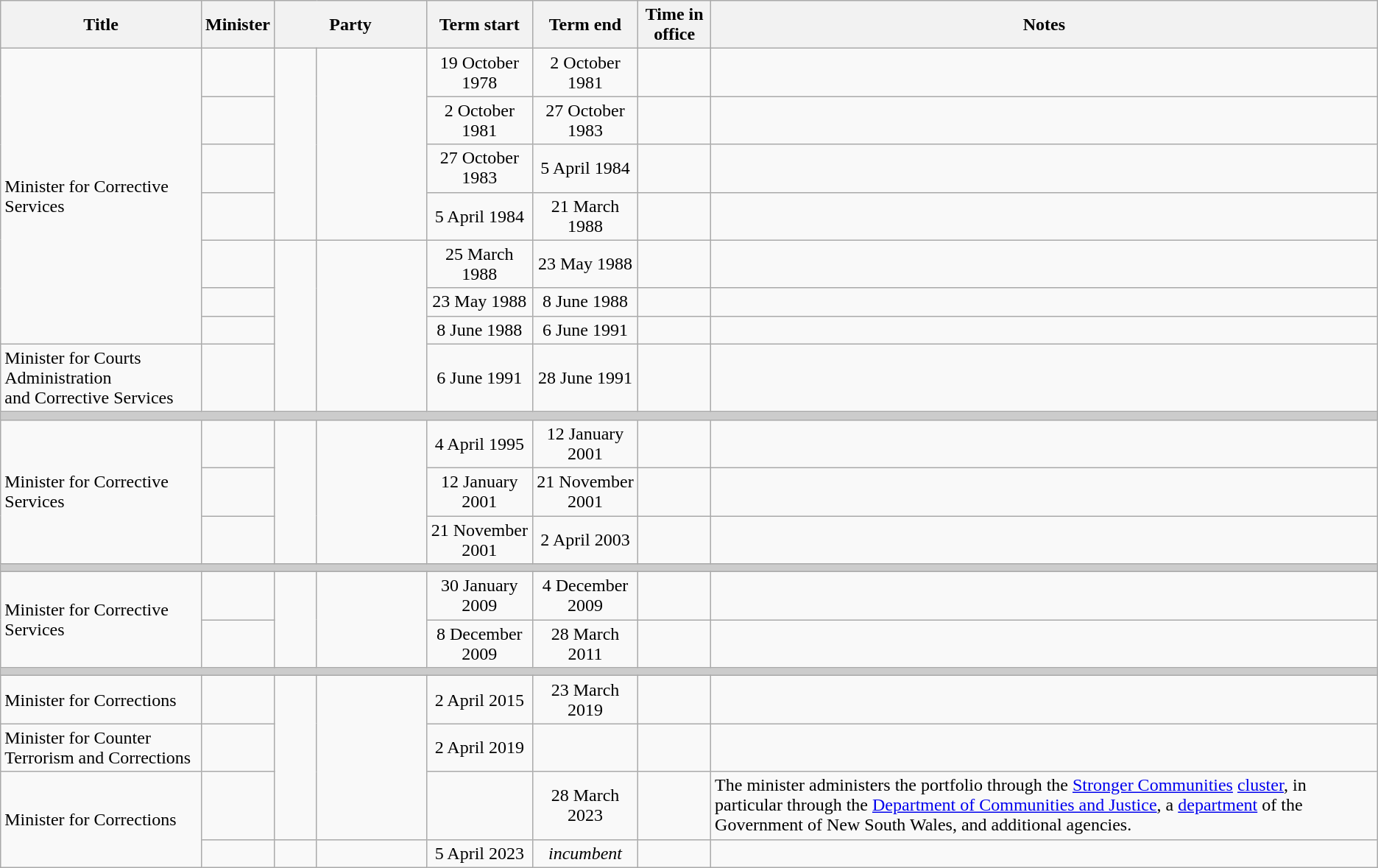<table class="wikitable sortable">
<tr>
<th>Title</th>
<th>Minister</th>
<th colspan="2">Party</th>
<th data-sort-type="date">Term start</th>
<th data-sort-type=date>Term end</th>
<th>Time in office</th>
<th class="unsortable">Notes</th>
</tr>
<tr>
<td rowspan=7>Minister for Corrective Services</td>
<td></td>
<td rowspan=4 > </td>
<td rowspan=4 width=8%></td>
<td align=center>19 October 1978</td>
<td align=center>2 October 1981</td>
<td align=right></td>
<td></td>
</tr>
<tr>
<td></td>
<td align=center>2 October 1981</td>
<td align=center>27 October 1983</td>
<td align=right></td>
<td></td>
</tr>
<tr>
<td></td>
<td align=center>27 October 1983</td>
<td align=center>5 April 1984</td>
<td align=right></td>
<td></td>
</tr>
<tr>
<td></td>
<td align=center>5 April 1984</td>
<td align=center>21 March 1988</td>
<td align=right></td>
<td></td>
</tr>
<tr>
<td></td>
<td rowspan=4 > </td>
<td rowspan=4></td>
<td align=center>25 March 1988</td>
<td align=center>23 May 1988</td>
<td align=right></td>
<td></td>
</tr>
<tr>
<td></td>
<td align=center>23 May 1988</td>
<td align=center>8 June 1988</td>
<td align=right></td>
<td></td>
</tr>
<tr>
<td></td>
<td align=center>8 June 1988</td>
<td align=center>6 June 1991</td>
<td align=right></td>
<td></td>
</tr>
<tr>
<td>Minister for Courts Administration<br>and Corrective Services</td>
<td></td>
<td align=center>6 June 1991</td>
<td align=center>28 June 1991</td>
<td align=right></td>
<td></td>
</tr>
<tr>
<th colspan=9 style="background: #cccccc;"></th>
</tr>
<tr>
<td rowspan="3">Minister for Corrective Services</td>
<td></td>
<td rowspan="3" > </td>
<td rowspan="3"></td>
<td align=center>4 April 1995</td>
<td align=center>12 January 2001</td>
<td align=right></td>
<td></td>
</tr>
<tr>
<td></td>
<td align=center>12 January 2001</td>
<td align=center>21 November 2001</td>
<td align=right></td>
<td></td>
</tr>
<tr>
<td></td>
<td align=center>21 November 2001</td>
<td align=center>2 April 2003</td>
<td align=right></td>
<td></td>
</tr>
<tr>
<th colspan=9 style="background: #cccccc;"></th>
</tr>
<tr>
<td rowspan="2">Minister for Corrective Services</td>
<td></td>
<td rowspan="2" > </td>
<td rowspan="2"></td>
<td align=center>30 January 2009</td>
<td align=center>4 December 2009</td>
<td align=right></td>
<td align=center></td>
</tr>
<tr>
<td></td>
<td align=center>8 December 2009</td>
<td align=center>28 March 2011</td>
<td align=right></td>
<td align=center></td>
</tr>
<tr>
<th colspan=9 style="background: #cccccc;"></th>
</tr>
<tr>
<td>Minister for Corrections</td>
<td></td>
<td rowspan="3" > </td>
<td rowspan="3"></td>
<td align=center>2 April 2015</td>
<td align=center>23 March 2019</td>
<td align=right></td>
<td></td>
</tr>
<tr>
<td>Minister for Counter Terrorism and Corrections</td>
<td></td>
<td align=center>2 April 2019</td>
<td align=center></td>
<td align=right></td>
<td></td>
</tr>
<tr>
<td rowspan="2">Minister for Corrections</td>
<td></td>
<td align=center></td>
<td align=center>28 March 2023</td>
<td align=right></td>
<td> The minister administers the portfolio through the <a href='#'>Stronger Communities</a> <a href='#'>cluster</a>, in particular through the <a href='#'>Department of Communities and Justice</a>, a <a href='#'>department</a> of the Government of New South Wales, and additional agencies.</td>
</tr>
<tr>
<td></td>
<td> </td>
<td></td>
<td align=center>5 April 2023</td>
<td align=center><em>incumbent</em></td>
<td align=right></td>
<td align=center></td>
</tr>
</table>
